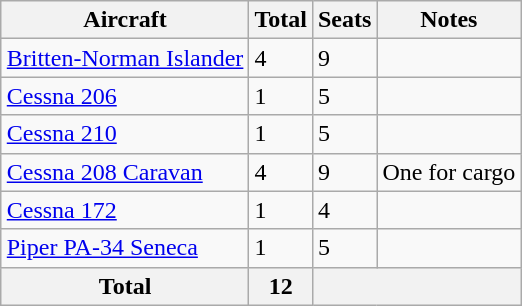<table class="wikitable sortable" style="margin:1em auto;">
<tr>
<th>Aircraft</th>
<th>Total</th>
<th>Seats</th>
<th>Notes</th>
</tr>
<tr>
<td><a href='#'>Britten-Norman Islander</a></td>
<td>4</td>
<td>9</td>
<td></td>
</tr>
<tr>
<td><a href='#'>Cessna 206</a></td>
<td>1</td>
<td>5</td>
<td></td>
</tr>
<tr>
<td><a href='#'>Cessna 210</a></td>
<td>1</td>
<td>5</td>
<td></td>
</tr>
<tr>
<td><a href='#'>Cessna 208 Caravan</a></td>
<td>4</td>
<td>9</td>
<td>One for cargo</td>
</tr>
<tr>
<td><a href='#'>Cessna 172</a></td>
<td>1</td>
<td>4</td>
<td></td>
</tr>
<tr>
<td><a href='#'>Piper PA-34 Seneca</a></td>
<td>1</td>
<td>5</td>
<td></td>
</tr>
<tr>
<th>Total</th>
<th>12</th>
<th colspan="2"></th>
</tr>
</table>
